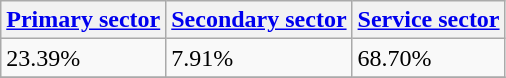<table class="wikitable">
<tr>
<th><a href='#'>Primary sector</a></th>
<th><a href='#'>Secondary sector</a></th>
<th><a href='#'>Service sector</a></th>
</tr>
<tr>
<td>23.39%</td>
<td>7.91%</td>
<td>68.70%</td>
</tr>
<tr>
</tr>
</table>
